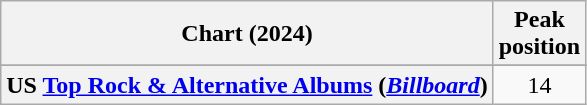<table class="wikitable sortable plainrowheaders" style="text-align:center">
<tr>
<th scope="col">Chart (2024)</th>
<th scope="col">Peak<br>position</th>
</tr>
<tr>
</tr>
<tr>
</tr>
<tr>
<th scope="row">US <a href='#'>Top Rock & Alternative Albums</a> (<em><a href='#'>Billboard</a></em>)</th>
<td>14</td>
</tr>
</table>
